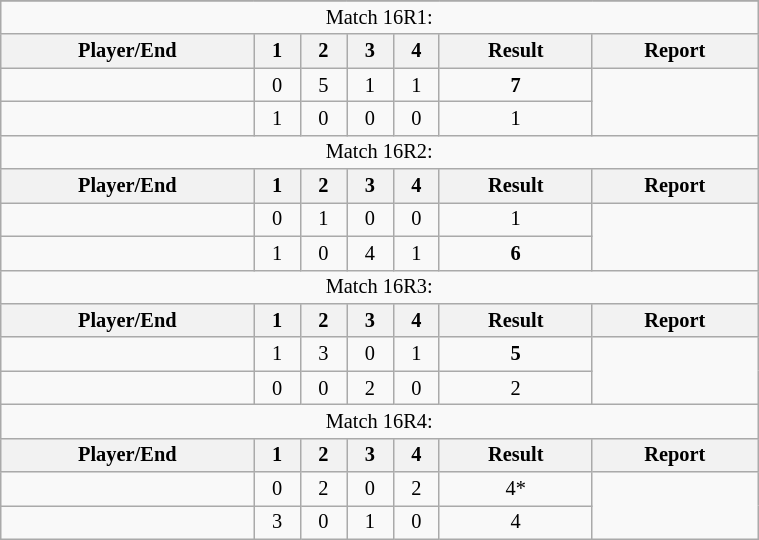<table class="wikitable" style=font-size:85%;text-align:center;width:40%>
<tr>
</tr>
<tr>
<td colspan=7>Match 16R1:</td>
</tr>
<tr>
<th>Player/End</th>
<th>1</th>
<th>2</th>
<th>3</th>
<th>4</th>
<th>Result</th>
<th>Report</th>
</tr>
<tr>
<td align=left> <strong></strong></td>
<td>0</td>
<td>5</td>
<td>1</td>
<td>1</td>
<td><strong>7</strong></td>
<td rowspan="2"></td>
</tr>
<tr>
<td align=left> </td>
<td>1</td>
<td>0</td>
<td>0</td>
<td>0</td>
<td>1</td>
</tr>
<tr>
<td colspan=7>Match 16R2:</td>
</tr>
<tr>
<th>Player/End</th>
<th>1</th>
<th>2</th>
<th>3</th>
<th>4</th>
<th>Result</th>
<th>Report</th>
</tr>
<tr>
<td align=left> </td>
<td>0</td>
<td>1</td>
<td>0</td>
<td>0</td>
<td>1</td>
<td rowspan="2"></td>
</tr>
<tr>
<td align=left> <strong></strong></td>
<td>1</td>
<td>0</td>
<td>4</td>
<td>1</td>
<td><strong>6</strong></td>
</tr>
<tr>
<td colspan=7>Match 16R3:</td>
</tr>
<tr>
<th>Player/End</th>
<th>1</th>
<th>2</th>
<th>3</th>
<th>4</th>
<th>Result</th>
<th>Report</th>
</tr>
<tr>
<td align=left> <strong></strong></td>
<td>1</td>
<td>3</td>
<td>0</td>
<td>1</td>
<td><strong>5</strong></td>
<td rowspan="2"></td>
</tr>
<tr>
<td align=left> </td>
<td>0</td>
<td>0</td>
<td>2</td>
<td>0</td>
<td>2</td>
</tr>
<tr>
<td colspan=7>Match 16R4:</td>
</tr>
<tr>
<th>Player/End</th>
<th>1</th>
<th>2</th>
<th>3</th>
<th>4</th>
<th>Result</th>
<th>Report</th>
</tr>
<tr>
<td align=left> <strong></strong></td>
<td>0</td>
<td>2</td>
<td>0</td>
<td>2</td>
<td>4*</td>
<td rowspan="2"></td>
</tr>
<tr>
<td align=left> </td>
<td>3</td>
<td>0</td>
<td>1</td>
<td>0</td>
<td>4</td>
</tr>
</table>
